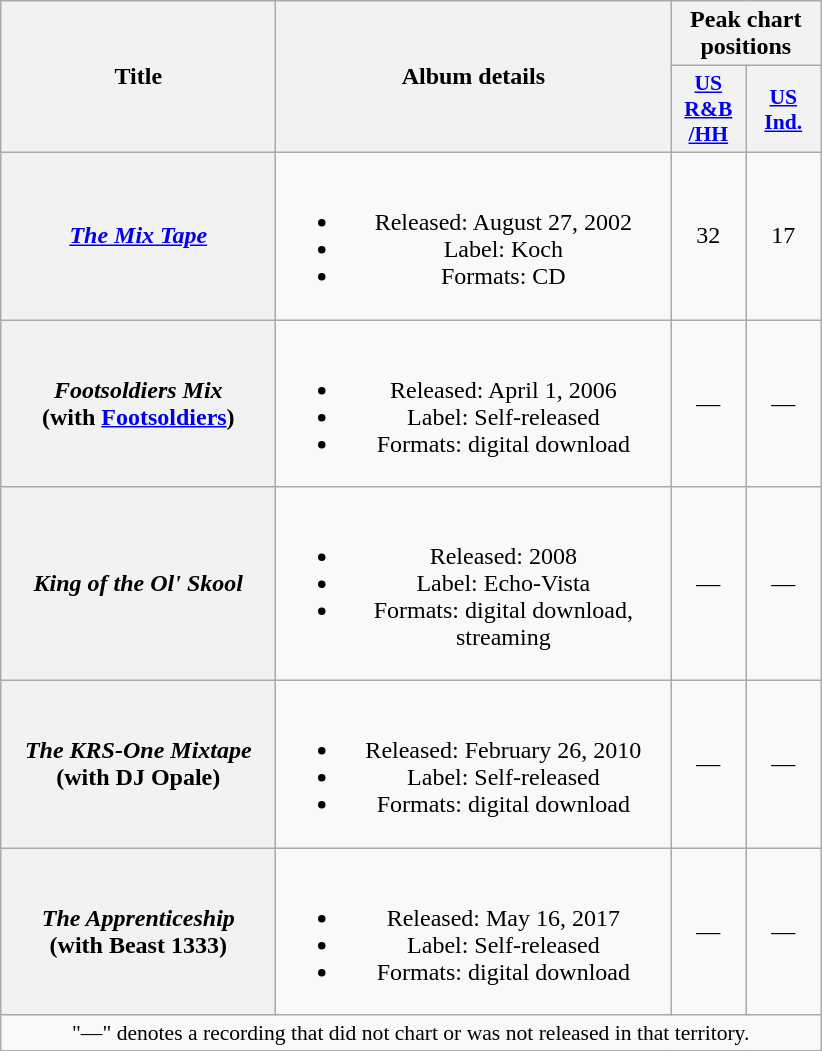<table class="wikitable plainrowheaders" style="text-align:center;">
<tr>
<th scope="col" rowspan="2" style="width:11em;">Title</th>
<th scope="col" rowspan="2" style="width:16em;">Album details</th>
<th scope="col" colspan="7">Peak chart positions</th>
</tr>
<tr>
<th scope="col" style="width:3em;font-size:90%;"><a href='#'>US<br>R&B<br>/HH</a><br></th>
<th scope="col" style="width:3em;font-size:90%;"><a href='#'>US Ind.</a><br></th>
</tr>
<tr>
<th scope="row"><em><a href='#'>The Mix Tape</a></em></th>
<td><br><ul><li>Released: August 27, 2002</li><li>Label: Koch</li><li>Formats: CD</li></ul></td>
<td style="text-align:center;">32</td>
<td style="text-align:center;">17</td>
</tr>
<tr>
<th scope="row"><em>Footsoldiers Mix</em><br><span>(with <a href='#'>Footsoldiers</a>)</span></th>
<td><br><ul><li>Released: April 1, 2006</li><li>Label: Self-released</li><li>Formats: digital download</li></ul></td>
<td style="text-align:center;">—</td>
<td style="text-align:center;">—</td>
</tr>
<tr>
<th scope="row"><em>King of the Ol' Skool</em></th>
<td><br><ul><li>Released: 2008</li><li>Label: Echo-Vista</li><li>Formats: digital download, streaming</li></ul></td>
<td style="text-align:center;">—</td>
<td style="text-align:center;">—</td>
</tr>
<tr>
<th scope="row"><em>The KRS-One Mixtape</em><br><span>(with DJ Opale)</span></th>
<td><br><ul><li>Released: February 26, 2010</li><li>Label: Self-released</li><li>Formats: digital download</li></ul></td>
<td style="text-align:center;">—</td>
<td style="text-align:center;">—</td>
</tr>
<tr>
<th scope="row"><em>The Apprenticeship</em><br><span>(with Beast 1333)</span></th>
<td><br><ul><li>Released: May 16, 2017</li><li>Label: Self-released</li><li>Formats: digital download</li></ul></td>
<td style="text-align:center;">—</td>
<td style="text-align:center;">—</td>
</tr>
<tr>
<td colspan="4" style="font-size:90%">"—" denotes a recording that did not chart or was not released in that territory.</td>
</tr>
</table>
